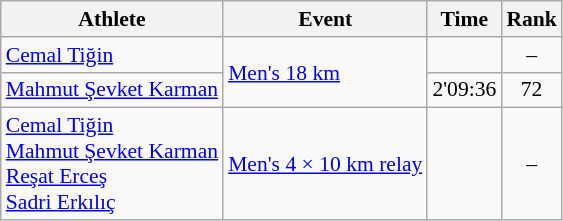<table class="wikitable" border="1" style="font-size:90%">
<tr>
<th>Athlete</th>
<th>Event</th>
<th>Time</th>
<th>Rank</th>
</tr>
<tr>
<td><a href='#'>Cemal Tiğin</a></td>
<td rowspan="2"><a href='#'>Men's 18 km</a></td>
<td align="center"></td>
<td align=center>–</td>
</tr>
<tr>
<td><a href='#'>Mahmut Şevket Karman</a></td>
<td align=center>2'09:36</td>
<td align=center>72</td>
</tr>
<tr>
<td><a href='#'>Cemal Tiğin</a><br><a href='#'>Mahmut Şevket Karman</a><br><a href='#'>Reşat Erceş</a><br><a href='#'>Sadri Erkılıç</a><br></td>
<td><a href='#'>Men's 4 × 10 km relay</a></td>
<td align=center></td>
<td align=center>–</td>
</tr>
</table>
